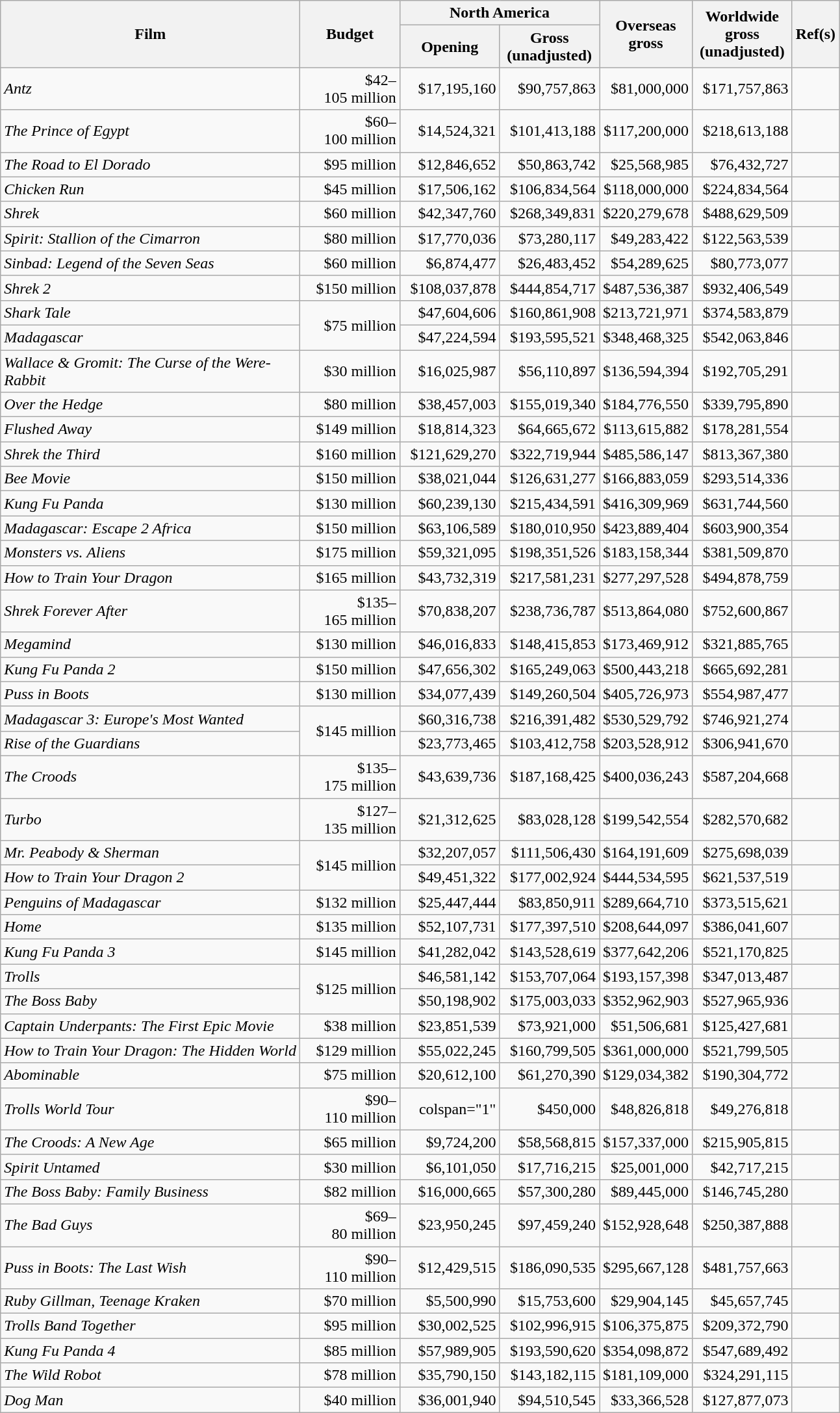<table class="sortable wikitable" style="text-align: right;">
<tr>
<th rowspan="2" width="300">Film</th>
<th rowspan="2" width="95">Budget</th>
<th colspan="2">North America</th>
<th rowspan="2">Overseas<br>gross</th>
<th rowspan="2" width="95">Worldwide gross<br>(unadjusted)</th>
<th rowspan="2">Ref(s)</th>
</tr>
<tr>
<th width="95">Opening</th>
<th width="95">Gross<br>(unadjusted)</th>
</tr>
<tr>
<td style="text-align:left;"><em>Antz</em></td>
<td>$42–105 million</td>
<td>$17,195,160</td>
<td>$90,757,863</td>
<td>$81,000,000</td>
<td>$171,757,863</td>
<td style="text-align:center;"></td>
</tr>
<tr>
<td style="text-align:left;"><em>The Prince of Egypt</em></td>
<td>$60–100 million</td>
<td>$14,524,321</td>
<td>$101,413,188</td>
<td>$117,200,000</td>
<td>$218,613,188</td>
<td style="text-align:center;"></td>
</tr>
<tr>
<td style="text-align:left;"><em>The Road to El Dorado</em></td>
<td>$95 million</td>
<td>$12,846,652</td>
<td>$50,863,742</td>
<td>$25,568,985</td>
<td>$76,432,727</td>
<td style="text-align:center;"></td>
</tr>
<tr>
<td style="text-align:left;"><em>Chicken Run</em></td>
<td>$45 million</td>
<td>$17,506,162</td>
<td>$106,834,564</td>
<td>$118,000,000</td>
<td>$224,834,564</td>
<td style="text-align:center;"></td>
</tr>
<tr>
<td style="text-align:left;"><em>Shrek</em></td>
<td>$60 million</td>
<td>$42,347,760</td>
<td>$268,349,831</td>
<td>$220,279,678</td>
<td>$488,629,509</td>
<td style="text-align:center;"></td>
</tr>
<tr>
<td style="text-align:left;"><em>Spirit: Stallion of the Cimarron</em></td>
<td>$80 million</td>
<td>$17,770,036</td>
<td>$73,280,117</td>
<td>$49,283,422</td>
<td>$122,563,539</td>
<td style="text-align:center;"></td>
</tr>
<tr>
<td style="text-align:left;"><em>Sinbad: Legend of the Seven Seas</em></td>
<td>$60 million</td>
<td>$6,874,477</td>
<td>$26,483,452</td>
<td>$54,289,625</td>
<td>$80,773,077</td>
<td style="text-align:center;"></td>
</tr>
<tr>
<td style="text-align:left;"><em>Shrek 2</em></td>
<td>$150 million</td>
<td>$108,037,878</td>
<td>$444,854,717</td>
<td>$487,536,387</td>
<td>$932,406,549</td>
<td style="text-align:center;"></td>
</tr>
<tr>
<td style="text-align:left;"><em>Shark Tale</em></td>
<td rowspan="2">$75 million</td>
<td>$47,604,606</td>
<td>$160,861,908</td>
<td>$213,721,971</td>
<td>$374,583,879</td>
<td style="text-align:center;"></td>
</tr>
<tr>
<td style="text-align:left;"><em>Madagascar</em></td>
<td>$47,224,594</td>
<td>$193,595,521</td>
<td>$348,468,325</td>
<td>$542,063,846</td>
<td style="text-align:center;"></td>
</tr>
<tr>
<td style="text-align:left;"><em>Wallace & Gromit: The Curse of the Were-Rabbit</em></td>
<td>$30 million</td>
<td>$16,025,987</td>
<td>$56,110,897</td>
<td>$136,594,394</td>
<td>$192,705,291</td>
<td style="text-align:center;"></td>
</tr>
<tr>
<td style="text-align:left;"><em>Over the Hedge</em></td>
<td>$80 million</td>
<td>$38,457,003</td>
<td>$155,019,340</td>
<td>$184,776,550</td>
<td>$339,795,890</td>
<td style="text-align:center;"></td>
</tr>
<tr>
<td style="text-align:left;"><em>Flushed Away</em></td>
<td>$149 million</td>
<td>$18,814,323</td>
<td>$64,665,672</td>
<td>$113,615,882</td>
<td>$178,281,554</td>
<td style="text-align:center;"></td>
</tr>
<tr>
<td style="text-align:left;"><em>Shrek the Third</em></td>
<td>$160 million</td>
<td>$121,629,270</td>
<td>$322,719,944</td>
<td>$485,586,147</td>
<td>$813,367,380</td>
<td style="text-align:center;"></td>
</tr>
<tr>
<td style="text-align:left;"><em>Bee Movie</em></td>
<td>$150 million</td>
<td>$38,021,044</td>
<td>$126,631,277</td>
<td>$166,883,059</td>
<td>$293,514,336</td>
<td style="text-align:center;"></td>
</tr>
<tr>
<td style="text-align:left;"><em>Kung Fu Panda</em></td>
<td>$130 million</td>
<td>$60,239,130</td>
<td>$215,434,591</td>
<td>$416,309,969</td>
<td>$631,744,560</td>
<td style="text-align:center;"></td>
</tr>
<tr>
<td style="text-align:left;"><em>Madagascar: Escape 2 Africa</em></td>
<td>$150 million</td>
<td>$63,106,589</td>
<td>$180,010,950</td>
<td>$423,889,404</td>
<td>$603,900,354</td>
<td style="text-align:center;"></td>
</tr>
<tr>
<td style="text-align:left;"><em>Monsters vs. Aliens</em></td>
<td>$175 million</td>
<td>$59,321,095</td>
<td>$198,351,526</td>
<td>$183,158,344</td>
<td>$381,509,870</td>
<td style="text-align:center;"></td>
</tr>
<tr>
<td style="text-align:left;"><em>How to Train Your Dragon</em></td>
<td>$165 million</td>
<td>$43,732,319</td>
<td>$217,581,231</td>
<td>$277,297,528</td>
<td>$494,878,759</td>
<td style="text-align:center;"></td>
</tr>
<tr>
<td style="text-align:left;"><em>Shrek Forever After</em></td>
<td>$135–165 million</td>
<td>$70,838,207</td>
<td>$238,736,787</td>
<td>$513,864,080</td>
<td>$752,600,867</td>
<td style="text-align:center;"></td>
</tr>
<tr>
<td style="text-align:left;"><em>Megamind</em></td>
<td>$130 million</td>
<td>$46,016,833</td>
<td>$148,415,853</td>
<td>$173,469,912</td>
<td>$321,885,765</td>
<td style="text-align:center;"></td>
</tr>
<tr>
<td style="text-align:left;"><em>Kung Fu Panda 2</em></td>
<td>$150 million</td>
<td>$47,656,302</td>
<td>$165,249,063</td>
<td>$500,443,218</td>
<td>$665,692,281</td>
<td style="text-align:center;"></td>
</tr>
<tr>
<td style="text-align:left;"><em>Puss in Boots</em></td>
<td>$130 million</td>
<td>$34,077,439</td>
<td>$149,260,504</td>
<td>$405,726,973</td>
<td>$554,987,477</td>
<td style="text-align:center;"></td>
</tr>
<tr>
<td style="text-align:left;"><em>Madagascar 3: Europe's Most Wanted</em></td>
<td rowspan="2">$145 million</td>
<td>$60,316,738</td>
<td>$216,391,482</td>
<td>$530,529,792</td>
<td>$746,921,274</td>
<td style="text-align:center;"></td>
</tr>
<tr>
<td style="text-align:left;"><em>Rise of the Guardians</em></td>
<td>$23,773,465</td>
<td>$103,412,758</td>
<td>$203,528,912</td>
<td>$306,941,670</td>
<td style="text-align:center;"></td>
</tr>
<tr>
<td style="text-align:left;"><em>The Croods</em></td>
<td>$135–175 million</td>
<td>$43,639,736</td>
<td>$187,168,425</td>
<td>$400,036,243</td>
<td>$587,204,668</td>
<td style="text-align:center;"></td>
</tr>
<tr>
<td style="text-align:left;"><em>Turbo</em></td>
<td>$127–135 million</td>
<td>$21,312,625</td>
<td>$83,028,128</td>
<td>$199,542,554</td>
<td>$282,570,682</td>
<td style="text-align:center;"></td>
</tr>
<tr>
<td style="text-align:left;"><em>Mr. Peabody & Sherman</em></td>
<td rowspan="2">$145 million</td>
<td>$32,207,057</td>
<td>$111,506,430</td>
<td>$164,191,609</td>
<td>$275,698,039</td>
<td style="text-align:center;"></td>
</tr>
<tr>
<td style="text-align:left;"><em>How to Train Your Dragon 2</em></td>
<td>$49,451,322</td>
<td>$177,002,924</td>
<td>$444,534,595</td>
<td>$621,537,519</td>
<td style="text-align:center;"></td>
</tr>
<tr>
<td style="text-align:left;"><em>Penguins of Madagascar</em></td>
<td>$132 million</td>
<td>$25,447,444</td>
<td>$83,850,911</td>
<td>$289,664,710</td>
<td>$373,515,621</td>
<td style="text-align:center;"></td>
</tr>
<tr>
<td style="text-align:left;"><em>Home</em></td>
<td>$135 million</td>
<td>$52,107,731</td>
<td>$177,397,510</td>
<td>$208,644,097</td>
<td>$386,041,607</td>
<td style="text-align:center;"></td>
</tr>
<tr>
<td style="text-align:left;"><em>Kung Fu Panda 3</em></td>
<td>$145 million</td>
<td>$41,282,042</td>
<td>$143,528,619</td>
<td>$377,642,206</td>
<td>$521,170,825</td>
<td style="text-align:center;"></td>
</tr>
<tr>
<td style="text-align:left;"><em>Trolls</em></td>
<td rowspan="2">$125 million</td>
<td>$46,581,142</td>
<td>$153,707,064</td>
<td>$193,157,398</td>
<td>$347,013,487</td>
<td style="text-align:center;"></td>
</tr>
<tr>
<td style="text-align:left;"><em>The Boss Baby</em></td>
<td>$50,198,902</td>
<td>$175,003,033</td>
<td>$352,962,903</td>
<td>$527,965,936</td>
<td style="text-align:center;"></td>
</tr>
<tr>
<td style="text-align:left;"><em>Captain Underpants: The First Epic Movie</em></td>
<td>$38 million</td>
<td>$23,851,539</td>
<td>$73,921,000</td>
<td>$51,506,681</td>
<td>$125,427,681</td>
<td style="text-align:center;"></td>
</tr>
<tr>
<td style="text-align:left;"><em>How to Train Your Dragon: The Hidden World</em></td>
<td>$129 million</td>
<td>$55,022,245</td>
<td>$160,799,505</td>
<td>$361,000,000</td>
<td>$521,799,505</td>
<td style="text-align:center;"></td>
</tr>
<tr>
<td style="text-align:left;"><em>Abominable</em></td>
<td>$75 million</td>
<td>$20,612,100</td>
<td>$61,270,390</td>
<td>$129,034,382</td>
<td>$190,304,772</td>
<td style="text-align:center;"></td>
</tr>
<tr>
<td style="text-align:left;"><em>Trolls World Tour</em></td>
<td>$90–110 million</td>
<td>colspan="1" </td>
<td>$450,000</td>
<td>$48,826,818</td>
<td>$49,276,818</td>
<td style="text-align:center;"></td>
</tr>
<tr>
<td style="text-align:left;"><em>The Croods: A New Age</em></td>
<td>$65 million</td>
<td>$9,724,200</td>
<td>$58,568,815</td>
<td>$157,337,000</td>
<td>$215,905,815</td>
<td style="text-align:center;"></td>
</tr>
<tr>
<td style="text-align:left;"><em>Spirit Untamed</em></td>
<td>$30 million</td>
<td>$6,101,050</td>
<td>$17,716,215</td>
<td>$25,001,000</td>
<td>$42,717,215</td>
<td style="text-align:center;"></td>
</tr>
<tr>
<td style="text-align:left;"><em>The Boss Baby: Family Business</em></td>
<td>$82 million</td>
<td>$16,000,665</td>
<td>$57,300,280</td>
<td>$89,445,000</td>
<td>$146,745,280</td>
<td style="text-align:center;"></td>
</tr>
<tr>
<td style="text-align:left;"><em>The Bad Guys</em></td>
<td>$69–80 million</td>
<td>$23,950,245</td>
<td>$97,459,240</td>
<td>$152,928,648</td>
<td>$250,387,888</td>
<td style="text-align:center;"></td>
</tr>
<tr>
<td style="text-align:left;"><em>Puss in Boots: The Last Wish</em></td>
<td>$90–110 million</td>
<td>$12,429,515</td>
<td>$186,090,535</td>
<td>$295,667,128</td>
<td>$481,757,663</td>
<td style="text-align:center;"></td>
</tr>
<tr>
<td style="text-align:left;"><em>Ruby Gillman, Teenage Kraken</em></td>
<td>$70 million</td>
<td>$5,500,990</td>
<td>$15,753,600</td>
<td>$29,904,145</td>
<td>$45,657,745</td>
<td style="text-align:center;"></td>
</tr>
<tr>
<td style="text-align:left;"><em>Trolls Band Together</em></td>
<td>$95 million</td>
<td>$30,002,525</td>
<td>$102,996,915</td>
<td>$106,375,875</td>
<td>$209,372,790</td>
<td style="text-align:center;"></td>
</tr>
<tr>
<td style="text-align:left;"><em>Kung Fu Panda 4</em></td>
<td>$85 million</td>
<td>$57,989,905</td>
<td>$193,590,620</td>
<td>$354,098,872</td>
<td>$547,689,492</td>
<td style="text-align:center;"></td>
</tr>
<tr>
<td style="text-align:left;"><em>The Wild Robot</em></td>
<td>$78 million</td>
<td>$35,790,150</td>
<td>$143,182,115</td>
<td>$181,109,000</td>
<td>$324,291,115</td>
<td style="text-align:center;"></td>
</tr>
<tr>
<td style="text-align:left;"><em>Dog Man</em></td>
<td>$40 million</td>
<td>$36,001,940</td>
<td>$94,510,545</td>
<td>$33,366,528</td>
<td>$127,877,073</td>
<td style="text-align:center;"></td>
</tr>
</table>
